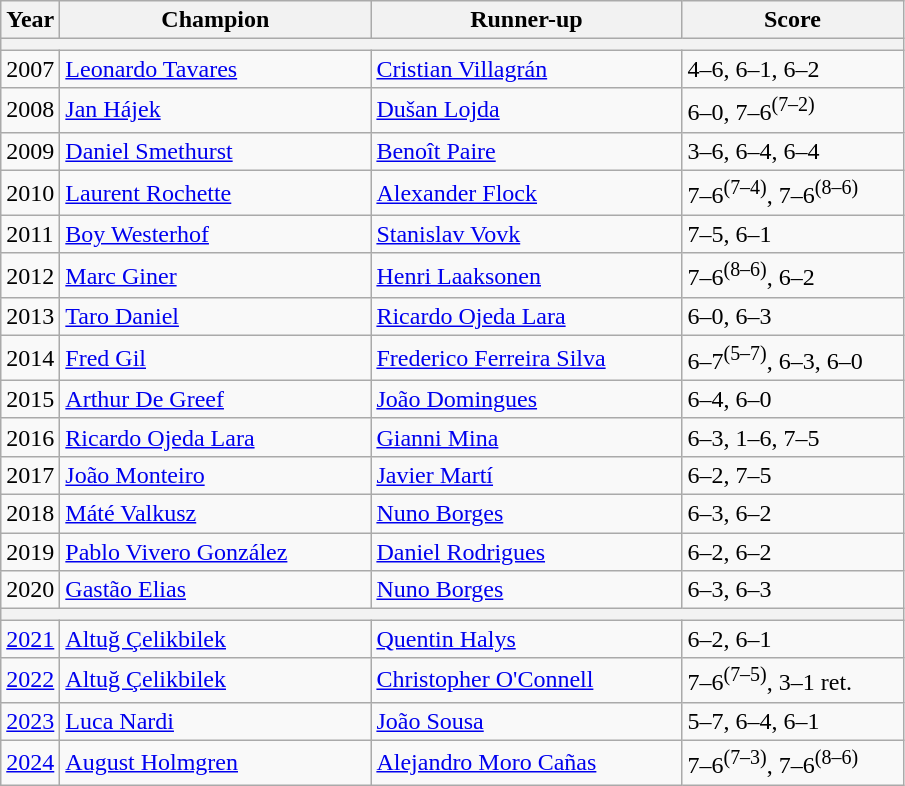<table class="wikitable">
<tr>
<th>Year</th>
<th width="200">Champion</th>
<th width="200">Runner-up</th>
<th style="width:140px" class="unsortable">Score</th>
</tr>
<tr>
<th colspan="4"></th>
</tr>
<tr>
<td>2007</td>
<td> <a href='#'>Leonardo Tavares</a></td>
<td> <a href='#'>Cristian Villagrán</a></td>
<td>4–6, 6–1, 6–2</td>
</tr>
<tr>
<td>2008</td>
<td> <a href='#'>Jan Hájek</a></td>
<td> <a href='#'>Dušan Lojda</a></td>
<td>6–0, 7–6<sup>(7–2)</sup></td>
</tr>
<tr>
<td>2009</td>
<td> <a href='#'>Daniel Smethurst</a></td>
<td> <a href='#'>Benoît Paire</a></td>
<td>3–6, 6–4, 6–4</td>
</tr>
<tr>
<td>2010</td>
<td> <a href='#'>Laurent Rochette</a></td>
<td> <a href='#'>Alexander Flock</a></td>
<td>7–6<sup>(7–4)</sup>, 7–6<sup>(8–6)</sup></td>
</tr>
<tr>
<td>2011</td>
<td> <a href='#'>Boy Westerhof</a></td>
<td> <a href='#'>Stanislav Vovk</a></td>
<td>7–5, 6–1</td>
</tr>
<tr>
<td>2012</td>
<td> <a href='#'>Marc Giner</a></td>
<td> <a href='#'>Henri Laaksonen</a></td>
<td>7–6<sup>(8–6)</sup>, 6–2</td>
</tr>
<tr>
<td>2013</td>
<td> <a href='#'>Taro Daniel</a></td>
<td> <a href='#'>Ricardo Ojeda Lara</a></td>
<td>6–0, 6–3</td>
</tr>
<tr>
<td>2014</td>
<td> <a href='#'>Fred Gil</a></td>
<td> <a href='#'>Frederico Ferreira Silva</a></td>
<td>6–7<sup>(5–7)</sup>, 6–3, 6–0</td>
</tr>
<tr>
<td>2015</td>
<td> <a href='#'>Arthur De Greef</a></td>
<td> <a href='#'>João Domingues</a></td>
<td>6–4, 6–0</td>
</tr>
<tr>
<td>2016</td>
<td> <a href='#'>Ricardo Ojeda Lara</a></td>
<td> <a href='#'>Gianni Mina</a></td>
<td>6–3, 1–6, 7–5</td>
</tr>
<tr>
<td>2017</td>
<td> <a href='#'>João Monteiro</a></td>
<td> <a href='#'>Javier Martí</a></td>
<td>6–2, 7–5</td>
</tr>
<tr>
<td>2018</td>
<td> <a href='#'>Máté Valkusz</a></td>
<td> <a href='#'>Nuno Borges</a></td>
<td>6–3, 6–2</td>
</tr>
<tr>
<td>2019</td>
<td> <a href='#'>Pablo Vivero González</a></td>
<td> <a href='#'>Daniel Rodrigues</a></td>
<td>6–2, 6–2</td>
</tr>
<tr>
<td>2020</td>
<td> <a href='#'>Gastão Elias</a></td>
<td> <a href='#'>Nuno Borges</a></td>
<td>6–3, 6–3</td>
</tr>
<tr>
<th colspan="4"></th>
</tr>
<tr>
<td><a href='#'>2021</a></td>
<td> <a href='#'>Altuğ Çelikbilek</a></td>
<td> <a href='#'>Quentin Halys</a></td>
<td>6–2, 6–1</td>
</tr>
<tr>
<td><a href='#'>2022</a></td>
<td> <a href='#'>Altuğ Çelikbilek</a></td>
<td> <a href='#'>Christopher O'Connell</a></td>
<td>7–6<sup>(7–5)</sup>, 3–1 ret.</td>
</tr>
<tr>
<td><a href='#'>2023</a></td>
<td> <a href='#'>Luca Nardi</a></td>
<td> <a href='#'>João Sousa</a></td>
<td>5–7, 6–4, 6–1</td>
</tr>
<tr>
<td><a href='#'>2024</a></td>
<td> <a href='#'>August Holmgren</a></td>
<td> <a href='#'>Alejandro Moro Cañas</a></td>
<td>7–6<sup>(7–3)</sup>, 7–6<sup>(8–6)</sup></td>
</tr>
</table>
